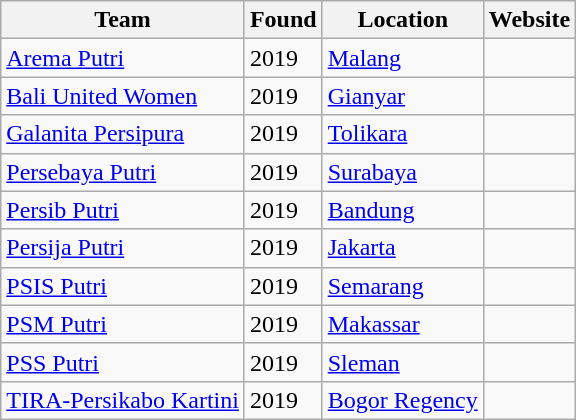<table class="wikitable">
<tr>
<th>Team</th>
<th>Found</th>
<th>Location</th>
<th>Website</th>
</tr>
<tr>
<td><a href='#'>Arema Putri</a></td>
<td>2019</td>
<td><a href='#'>Malang</a></td>
<td></td>
</tr>
<tr>
<td><a href='#'>Bali United Women</a></td>
<td>2019</td>
<td><a href='#'>Gianyar</a></td>
<td></td>
</tr>
<tr>
<td><a href='#'>Galanita Persipura</a></td>
<td>2019</td>
<td><a href='#'>Tolikara</a></td>
<td></td>
</tr>
<tr>
<td><a href='#'>Persebaya Putri</a></td>
<td>2019</td>
<td><a href='#'>Surabaya</a></td>
<td></td>
</tr>
<tr>
<td><a href='#'>Persib Putri</a></td>
<td>2019</td>
<td><a href='#'>Bandung</a></td>
<td></td>
</tr>
<tr>
<td><a href='#'>Persija Putri</a></td>
<td>2019</td>
<td><a href='#'>Jakarta</a></td>
<td></td>
</tr>
<tr>
<td><a href='#'>PSIS Putri</a></td>
<td>2019</td>
<td><a href='#'>Semarang</a></td>
<td></td>
</tr>
<tr>
<td><a href='#'>PSM Putri</a></td>
<td>2019</td>
<td><a href='#'>Makassar</a></td>
<td></td>
</tr>
<tr>
<td><a href='#'>PSS Putri</a></td>
<td>2019</td>
<td><a href='#'>Sleman</a></td>
<td></td>
</tr>
<tr>
<td><a href='#'>TIRA-Persikabo Kartini</a></td>
<td>2019</td>
<td><a href='#'>Bogor Regency</a></td>
<td></td>
</tr>
</table>
